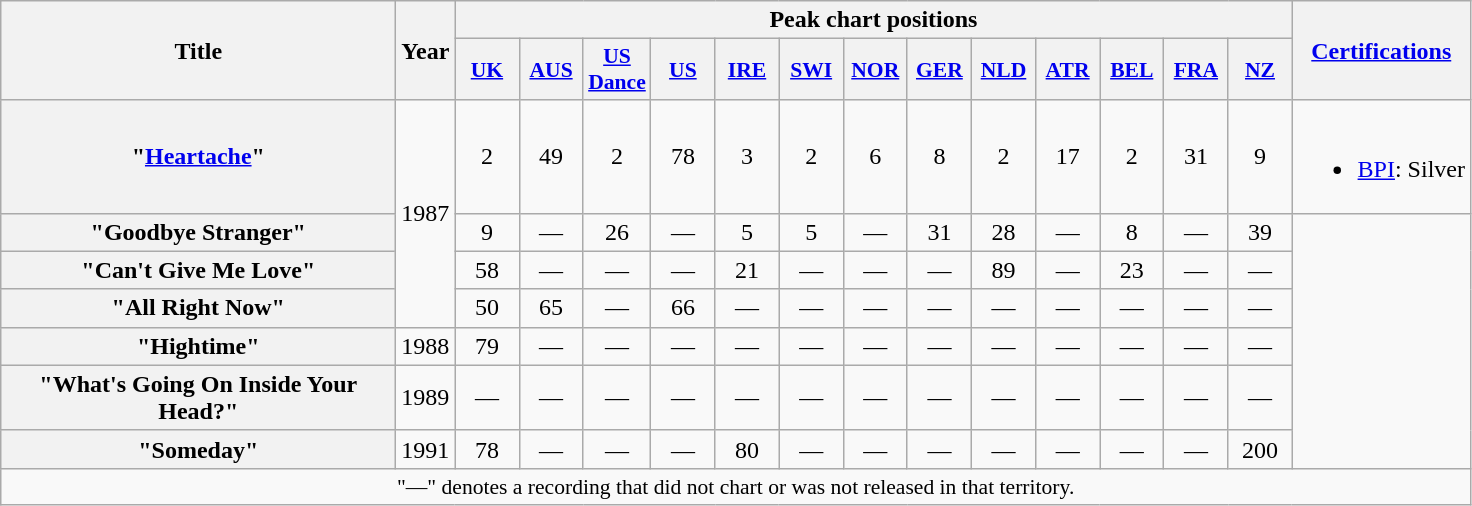<table class="wikitable plainrowheaders" style="text-align:center;">
<tr>
<th scope="col" rowspan="2" style="width:16em;">Title</th>
<th scope="col" rowspan="2">Year</th>
<th scope="col" colspan="13">Peak chart positions</th>
<th scope="col" rowspan="2"><a href='#'>Certifications</a></th>
</tr>
<tr>
<th scope="col" style="width:2.5em;font-size:90%;"><a href='#'>UK</a><br></th>
<th scope="col" style="width:2.5em;font-size:90%;"><a href='#'>AUS</a><br></th>
<th scope="col" style="width:2.5em;font-size:90%;"><a href='#'>US Dance</a><br></th>
<th scope="col" style="width:2.5em;font-size:90%;"><a href='#'>US</a><br></th>
<th scope="col" style="width:2.5em;font-size:90%;"><a href='#'>IRE</a><br></th>
<th scope="col" style="width:2.5em;font-size:90%;"><a href='#'>SWI</a><br></th>
<th scope="col" style="width:2.5em;font-size:90%;"><a href='#'>NOR</a><br></th>
<th scope="col" style="width:2.5em;font-size:90%;"><a href='#'>GER</a><br></th>
<th scope="col" style="width:2.5em;font-size:90%;"><a href='#'>NLD</a><br></th>
<th scope="col" style="width:2.5em;font-size:90%;"><a href='#'>ATR</a><br></th>
<th scope="col" style="width:2.5em;font-size:90%;"><a href='#'>BEL</a><br></th>
<th scope="col" style="width:2.5em;font-size:90%;"><a href='#'>FRA</a><br></th>
<th scope="col" style="width:2.5em;font-size:90%;"><a href='#'>NZ</a><br></th>
</tr>
<tr>
<th scope="row">"<a href='#'>Heartache</a>"</th>
<td rowspan="4">1987</td>
<td>2</td>
<td>49</td>
<td>2</td>
<td>78</td>
<td>3</td>
<td>2</td>
<td>6</td>
<td>8</td>
<td>2</td>
<td>17</td>
<td>2</td>
<td>31</td>
<td>9</td>
<td><br><ul><li><a href='#'>BPI</a>: Silver</li></ul></td>
</tr>
<tr>
<th scope="row">"Goodbye Stranger"</th>
<td>9</td>
<td>—</td>
<td>26</td>
<td>—</td>
<td>5</td>
<td>5</td>
<td>—</td>
<td>31</td>
<td>28</td>
<td>—</td>
<td>8</td>
<td>—</td>
<td>39</td>
</tr>
<tr>
<th scope="row">"Can't Give Me Love"</th>
<td>58</td>
<td>—</td>
<td>—</td>
<td>—</td>
<td>21</td>
<td>—</td>
<td>—</td>
<td>—</td>
<td>89</td>
<td>—</td>
<td>23</td>
<td>—</td>
<td>—</td>
</tr>
<tr>
<th scope="row">"All Right Now"</th>
<td>50</td>
<td>65</td>
<td>—</td>
<td>66</td>
<td>—</td>
<td>—</td>
<td>—</td>
<td>—</td>
<td>—</td>
<td>—</td>
<td>—</td>
<td>—</td>
<td>—</td>
</tr>
<tr>
<th scope="row">"Hightime"</th>
<td>1988</td>
<td>79</td>
<td>—</td>
<td>—</td>
<td>—</td>
<td>—</td>
<td>—</td>
<td>—</td>
<td>—</td>
<td>—</td>
<td>—</td>
<td>—</td>
<td>—</td>
<td>—</td>
</tr>
<tr>
<th scope="row">"What's Going On Inside Your Head?"</th>
<td>1989</td>
<td>—</td>
<td>—</td>
<td>—</td>
<td>—</td>
<td>—</td>
<td>—</td>
<td>—</td>
<td>—</td>
<td>—</td>
<td>—</td>
<td>—</td>
<td>—</td>
<td>—</td>
</tr>
<tr>
<th scope="row">"Someday"</th>
<td>1991</td>
<td>78</td>
<td>—</td>
<td>—</td>
<td>—</td>
<td>80</td>
<td>—</td>
<td>—</td>
<td>—</td>
<td>—</td>
<td>—</td>
<td>—</td>
<td>—</td>
<td>200</td>
</tr>
<tr>
<td colspan="16" style="font-size:90%">"—" denotes a recording that did not chart or was not released in that territory.</td>
</tr>
</table>
